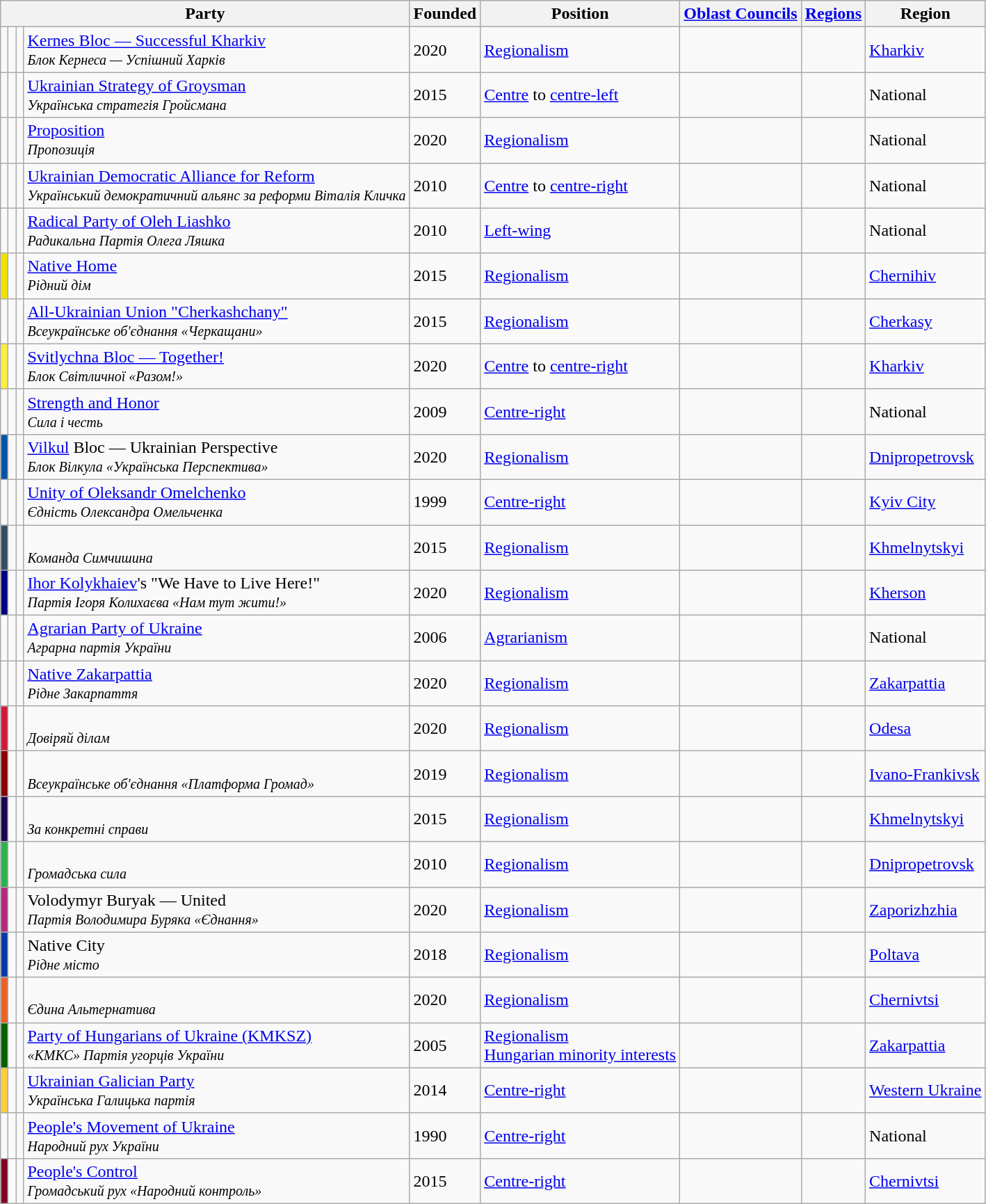<table class="wikitable">
<tr>
<th colspan=4>Party</th>
<th>Founded</th>
<th>Position</th>
<th><a href='#'>Oblast Councils</a></th>
<th><a href='#'>Regions</a></th>
<th>Region</th>
</tr>
<tr>
<td></td>
<td></td>
<td></td>
<td><a href='#'>Kernes Bloc — Successful Kharkiv</a><br><small><em>Блок Кернеса — Успішний Харків</em></small></td>
<td>2020</td>
<td><a href='#'>Regionalism</a></td>
<td></td>
<td></td>
<td><a href='#'>Kharkiv</a></td>
</tr>
<tr>
<td></td>
<td></td>
<td></td>
<td><a href='#'>Ukrainian Strategy of Groysman</a><br><small><em>Українська стратегія Гройсмана</em></small></td>
<td>2015</td>
<td><a href='#'>Centre</a> to <a href='#'>centre-left</a></td>
<td></td>
<td></td>
<td>National</td>
</tr>
<tr>
<td></td>
<td></td>
<td></td>
<td><a href='#'>Proposition</a><br><small><em>Пропозиція</em></small></td>
<td>2020</td>
<td><a href='#'>Regionalism</a></td>
<td></td>
<td></td>
<td>National</td>
</tr>
<tr>
<td></td>
<td></td>
<td></td>
<td><a href='#'>Ukrainian Democratic Alliance for Reform</a><br><small><em>Український демократичний альянс за реформи Віталія Кличка</em></small></td>
<td>2010</td>
<td><a href='#'>Centre</a> to <a href='#'>centre-right</a></td>
<td></td>
<td></td>
<td>National</td>
</tr>
<tr>
<td></td>
<td></td>
<td></td>
<td><a href='#'>Radical Party of Oleh Liashko</a><br><small><em>Радикальна Партія Олега Ляшка</em></small></td>
<td>2010</td>
<td><a href='#'>Left-wing</a></td>
<td></td>
<td></td>
<td>National</td>
</tr>
<tr>
<td style="background-color: #F3E100"></td>
<td></td>
<td></td>
<td><a href='#'>Native Home</a><br><small><em>Рідний дім</em></small></td>
<td>2015</td>
<td><a href='#'>Regionalism</a></td>
<td></td>
<td></td>
<td><a href='#'>Chernihiv</a></td>
</tr>
<tr>
<td></td>
<td></td>
<td></td>
<td><a href='#'>All-Ukrainian Union "Cherkashchany"</a><br><small><em>Всеукраїнське об'єднання «Черкащани»</em></small></td>
<td>2015</td>
<td><a href='#'>Regionalism</a></td>
<td></td>
<td></td>
<td><a href='#'>Cherkasy</a></td>
</tr>
<tr>
<td style="background-color: #FBEE40"></td>
<td></td>
<td></td>
<td><a href='#'>Svitlychna Bloc — Together!</a><br><small><em>Блок Світличної «Разом!»</em></small></td>
<td>2020</td>
<td><a href='#'>Centre</a> to <a href='#'>centre-right</a></td>
<td></td>
<td></td>
<td><a href='#'>Kharkiv</a></td>
</tr>
<tr>
<td></td>
<td></td>
<td></td>
<td><a href='#'>Strength and Honor</a><br><small><em>Сила і честь</em></small></td>
<td>2009</td>
<td><a href='#'>Centre-right</a></td>
<td></td>
<td></td>
<td>National</td>
</tr>
<tr>
<td style="background-color:#0653A1"></td>
<td></td>
<td></td>
<td><a href='#'>Vilkul</a> Bloc — Ukrainian Perspective<br><small><em>Блок Вілкула «Українська Перспектива»</em></small></td>
<td>2020</td>
<td><a href='#'>Regionalism</a></td>
<td></td>
<td></td>
<td><a href='#'>Dnipropetrovsk</a></td>
</tr>
<tr>
<td></td>
<td></td>
<td></td>
<td><a href='#'>Unity of Oleksandr Omelchenko</a><br><small><em>Єдність Олександра Омельченка</em></small></td>
<td>1999</td>
<td><a href='#'>Centre-right</a></td>
<td></td>
<td></td>
<td><a href='#'>Kyiv City</a></td>
</tr>
<tr>
<td style="background-color: #344F62"></td>
<td></td>
<td></td>
<td><br><small><em>Команда Симчишина</em></small></td>
<td>2015</td>
<td><a href='#'>Regionalism</a></td>
<td></td>
<td></td>
<td><a href='#'>Khmelnytskyi</a></td>
</tr>
<tr>
<td style="background-color: navy"></td>
<td></td>
<td></td>
<td><a href='#'>Ihor Kolykhaiev</a>'s "We Have to Live Here!"<br><small><em>Партія Ігоря Колихаєва «Нам тут жити!»</em></small></td>
<td>2020</td>
<td><a href='#'>Regionalism</a></td>
<td></td>
<td></td>
<td><a href='#'>Kherson</a></td>
</tr>
<tr>
<td></td>
<td></td>
<td></td>
<td><a href='#'>Agrarian Party of Ukraine</a><br><small><em>Аграрна партія України</em></small></td>
<td>2006</td>
<td><a href='#'>Agrarianism</a></td>
<td></td>
<td></td>
<td>National</td>
</tr>
<tr>
<td></td>
<td></td>
<td></td>
<td><a href='#'>Native Zakarpattia</a><br><small><em>Рідне Закарпаття</em></small></td>
<td>2020</td>
<td><a href='#'>Regionalism</a></td>
<td></td>
<td></td>
<td><a href='#'>Zakarpattia</a></td>
</tr>
<tr>
<td style="background-color: #D1193B"></td>
<td></td>
<td></td>
<td><br><small><em>Довіряй ділам</em></small></td>
<td>2020</td>
<td><a href='#'>Regionalism</a></td>
<td></td>
<td></td>
<td><a href='#'>Odesa</a></td>
</tr>
<tr>
<td style="background-color: darkred"></td>
<td></td>
<td></td>
<td><br><small><em>Всеукраїнське об'єднання «Платформа Громад»</em></small></td>
<td>2019</td>
<td><a href='#'>Regionalism</a></td>
<td></td>
<td></td>
<td><a href='#'>Ivano-Frankivsk</a></td>
</tr>
<tr>
<td style="background-color: #1E0155"></td>
<td></td>
<td></td>
<td><br><small><em>За конкретні справи</em></small></td>
<td>2015</td>
<td><a href='#'>Regionalism</a></td>
<td></td>
<td></td>
<td><a href='#'>Khmelnytskyi</a></td>
</tr>
<tr>
<td style="background-color: #2BB24C"></td>
<td></td>
<td></td>
<td><br><small><em>Громадська сила</em></small></td>
<td>2010</td>
<td><a href='#'>Regionalism</a></td>
<td></td>
<td></td>
<td><a href='#'>Dnipropetrovsk</a></td>
</tr>
<tr>
<td style="background-color: #B2297B"></td>
<td></td>
<td></td>
<td>Volodymyr Buryak — United<br><small><em>Партія Володимира Буряка «Єднання»</em></small></td>
<td>2020</td>
<td><a href='#'>Regionalism</a></td>
<td></td>
<td></td>
<td><a href='#'>Zaporizhzhia</a></td>
</tr>
<tr>
<td style="background-color: #013BA9"></td>
<td></td>
<td></td>
<td>Native City<br><small><em>Рідне місто</em></small></td>
<td>2018</td>
<td><a href='#'>Regionalism</a></td>
<td></td>
<td></td>
<td><a href='#'>Poltava</a></td>
</tr>
<tr>
<td style="background-color: #EB6224"></td>
<td></td>
<td></td>
<td><br><small><em>Єдина Альтернатива</em></small></td>
<td>2020</td>
<td><a href='#'>Regionalism</a></td>
<td></td>
<td></td>
<td><a href='#'>Chernivtsi</a></td>
</tr>
<tr>
<td style="background-color: darkgreen"></td>
<td></td>
<td></td>
<td><a href='#'>Party of Hungarians of Ukraine (KMKSZ)</a><br><small><em>«КМКС» Партія угорців України</em></small></td>
<td>2005</td>
<td><a href='#'>Regionalism</a><br><a href='#'>Hungarian minority interests</a></td>
<td></td>
<td></td>
<td><a href='#'>Zakarpattia</a></td>
</tr>
<tr>
<td style="background-color: #FCCD3F"></td>
<td></td>
<td></td>
<td><a href='#'>Ukrainian Galician Party</a><br><small><em>Українська Галицька партія</em></small></td>
<td>2014</td>
<td><a href='#'>Centre-right</a></td>
<td></td>
<td></td>
<td><a href='#'>Western Ukraine</a></td>
</tr>
<tr>
<td></td>
<td></td>
<td></td>
<td><a href='#'>People's Movement of Ukraine</a><br><small><em>Народний рух України</em></small></td>
<td>1990</td>
<td><a href='#'>Centre-right</a></td>
<td></td>
<td></td>
<td>National</td>
</tr>
<tr>
<td style="background-color: #800020"></td>
<td></td>
<td></td>
<td><a href='#'>People's Control</a><br><small><em>Громадський рух «Народний контроль»</em></small></td>
<td>2015</td>
<td><a href='#'>Centre-right</a></td>
<td></td>
<td></td>
<td><a href='#'>Chernivtsi</a></td>
</tr>
</table>
